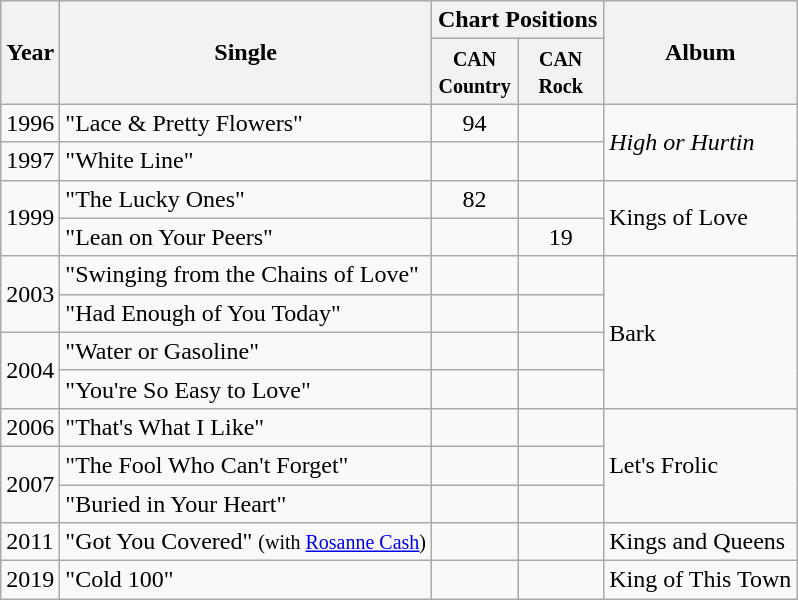<table class="wikitable">
<tr>
<th rowspan="2">Year</th>
<th rowspan="2">Single</th>
<th colspan="2">Chart Positions</th>
<th rowspan="2">Album</th>
</tr>
<tr>
<th width="50"><small>CAN Country</small></th>
<th width="50"><small>CAN Rock</small></th>
</tr>
<tr>
<td>1996</td>
<td>"Lace & Pretty Flowers"</td>
<td align="center">94</td>
<td></td>
<td rowspan="2"><em>High or Hurtin<strong></td>
</tr>
<tr>
<td>1997</td>
<td>"White Line"</td>
<td></td>
<td></td>
</tr>
<tr>
<td rowspan="2">1999</td>
<td>"The Lucky Ones"</td>
<td align="center">82</td>
<td></td>
<td rowspan="2"></em>Kings of Love<em></td>
</tr>
<tr>
<td>"Lean on Your Peers"</td>
<td></td>
<td align="center">19</td>
</tr>
<tr>
<td rowspan="2">2003</td>
<td>"Swinging from the Chains of Love"</td>
<td></td>
<td></td>
<td rowspan="4"></em>Bark<em></td>
</tr>
<tr>
<td>"Had Enough of You Today"</td>
<td></td>
<td></td>
</tr>
<tr>
<td rowspan="2">2004</td>
<td>"Water or Gasoline"</td>
<td></td>
<td></td>
</tr>
<tr>
<td>"You're So Easy to Love"</td>
<td></td>
<td></td>
</tr>
<tr>
<td>2006</td>
<td>"That's What I Like"</td>
<td></td>
<td></td>
<td rowspan="3"></em>Let's Frolic<em></td>
</tr>
<tr>
<td rowspan="2">2007</td>
<td>"The Fool Who Can't Forget"</td>
<td></td>
<td></td>
</tr>
<tr>
<td>"Buried in Your Heart"</td>
<td></td>
<td></td>
</tr>
<tr>
<td>2011</td>
<td>"Got You Covered" <small>(with <a href='#'>Rosanne Cash</a>)</small></td>
<td></td>
<td></td>
<td></em>Kings and Queens<em></td>
</tr>
<tr>
<td>2019</td>
<td>"Cold 100"</td>
<td></td>
<td></td>
<td></em>King of This Town<em></td>
</tr>
</table>
